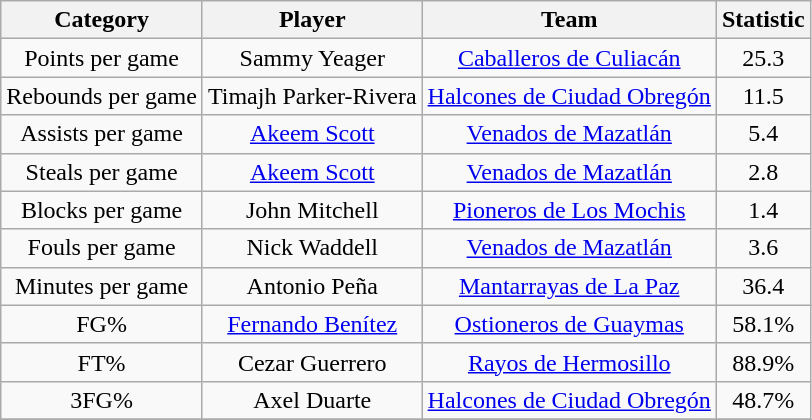<table class="wikitable" style="text-align:center">
<tr>
<th>Category</th>
<th>Player</th>
<th>Team</th>
<th>Statistic</th>
</tr>
<tr>
<td>Points per game</td>
<td> Sammy Yeager</td>
<td><a href='#'>Caballeros de Culiacán</a></td>
<td>25.3</td>
</tr>
<tr>
<td>Rebounds per game</td>
<td> Timajh Parker-Rivera</td>
<td><a href='#'>Halcones de Ciudad Obregón</a></td>
<td>11.5</td>
</tr>
<tr>
<td>Assists per game</td>
<td><a href='#'>Akeem Scott</a></td>
<td><a href='#'>Venados de Mazatlán</a></td>
<td>5.4</td>
</tr>
<tr>
<td>Steals per game</td>
<td><a href='#'>Akeem Scott</a></td>
<td><a href='#'>Venados de Mazatlán</a></td>
<td>2.8</td>
</tr>
<tr>
<td>Blocks per game</td>
<td> John Mitchell</td>
<td><a href='#'>Pioneros de Los Mochis</a></td>
<td>1.4</td>
</tr>
<tr>
<td>Fouls per game</td>
<td> Nick Waddell</td>
<td><a href='#'>Venados de Mazatlán</a></td>
<td>3.6</td>
</tr>
<tr>
<td>Minutes per game</td>
<td> Antonio Peña</td>
<td><a href='#'>Mantarrayas de La Paz</a></td>
<td>36.4</td>
</tr>
<tr>
<td>FG%</td>
<td> <a href='#'>Fernando Benítez</a></td>
<td><a href='#'>Ostioneros de Guaymas</a></td>
<td>58.1%</td>
</tr>
<tr>
<td>FT%</td>
<td> Cezar Guerrero</td>
<td><a href='#'>Rayos de Hermosillo</a></td>
<td>88.9%</td>
</tr>
<tr>
<td>3FG%</td>
<td> Axel Duarte</td>
<td><a href='#'>Halcones de Ciudad Obregón</a></td>
<td>48.7%</td>
</tr>
<tr>
</tr>
</table>
